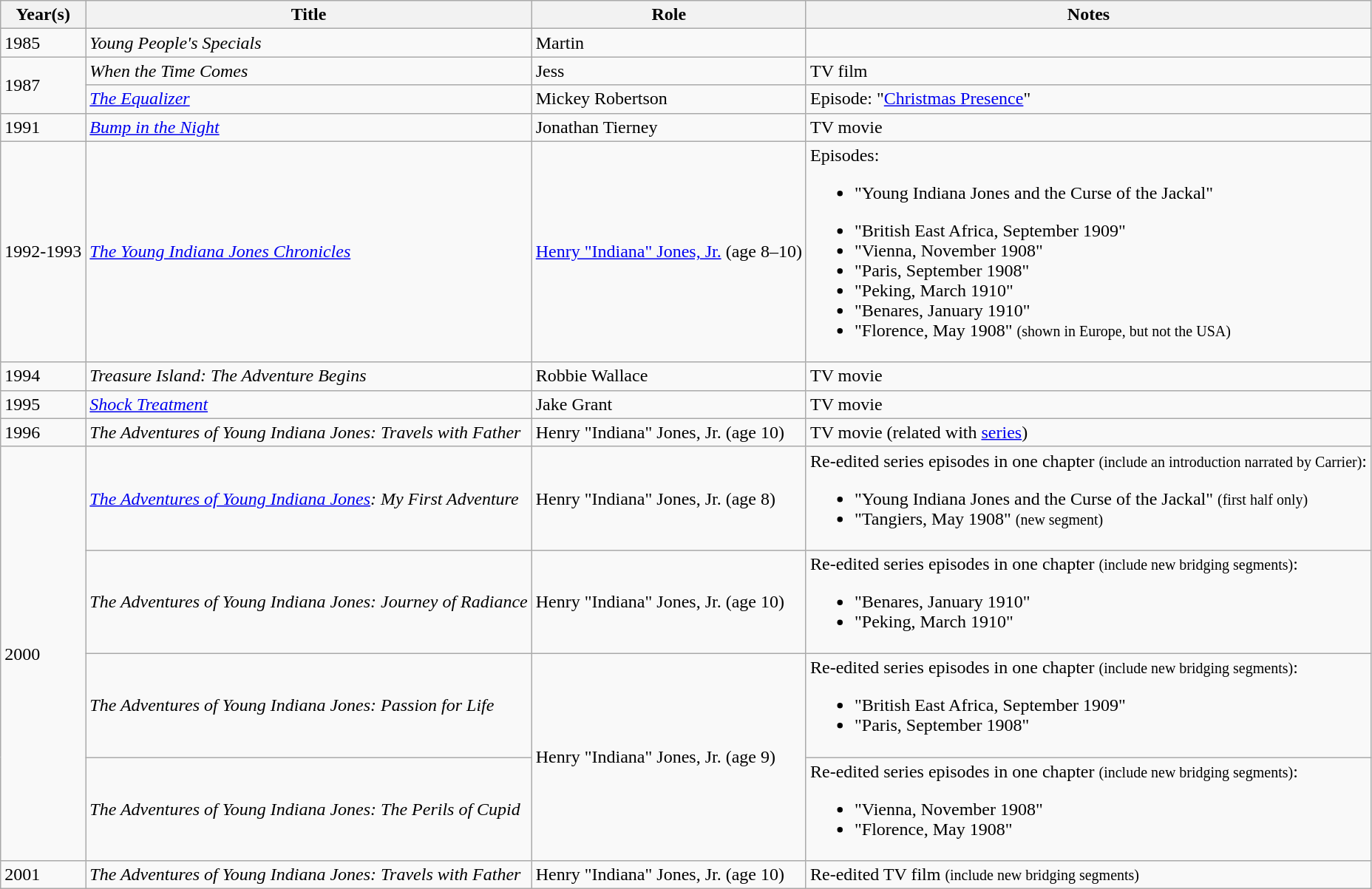<table class="wikitable sortable">
<tr>
<th>Year(s)</th>
<th>Title</th>
<th>Role</th>
<th class="unsortable">Notes</th>
</tr>
<tr>
<td>1985</td>
<td><em>Young People's Specials</em></td>
<td>Martin</td>
<td></td>
</tr>
<tr>
<td rowspan="2">1987</td>
<td><em>When the Time Comes</em></td>
<td>Jess</td>
<td>TV film</td>
</tr>
<tr>
<td><em><a href='#'>The Equalizer</a></em></td>
<td>Mickey Robertson</td>
<td>Episode: "<a href='#'>Christmas Presence</a>"</td>
</tr>
<tr>
<td>1991</td>
<td><em><a href='#'>Bump in the Night</a></em></td>
<td>Jonathan Tierney</td>
<td>TV movie</td>
</tr>
<tr>
<td>1992-1993</td>
<td><em><a href='#'>The Young Indiana Jones Chronicles</a></em></td>
<td><a href='#'>Henry "Indiana" Jones, Jr.</a> (age 8–10)</td>
<td>Episodes:<br><ul><li>"Young Indiana Jones and the Curse of the Jackal"</li></ul><ul><li>"British East Africa, September 1909"</li><li>"Vienna, November 1908"</li><li>"Paris, September 1908"</li><li>"Peking, March 1910"</li><li>"Benares, January 1910"</li><li>"Florence, May 1908" <small>(shown in Europe, but not the USA)</small></li></ul></td>
</tr>
<tr>
<td>1994</td>
<td><em>Treasure Island: The Adventure Begins</em></td>
<td>Robbie Wallace</td>
<td>TV movie</td>
</tr>
<tr>
<td>1995</td>
<td><em><a href='#'>Shock Treatment</a></em></td>
<td>Jake Grant</td>
<td>TV movie</td>
</tr>
<tr>
<td>1996</td>
<td><em>The Adventures of Young Indiana Jones: Travels with Father</em></td>
<td>Henry "Indiana" Jones, Jr. (age 10)</td>
<td>TV movie (related with <a href='#'>series</a>)</td>
</tr>
<tr>
<td rowspan="4">2000</td>
<td><em><a href='#'>The Adventures of Young Indiana Jones</a>: My First Adventure</em></td>
<td>Henry "Indiana" Jones, Jr. (age 8)</td>
<td>Re-edited series episodes in one chapter <small>(include an introduction narrated by Carrier)</small>:<br><ul><li>"Young Indiana Jones and the Curse of the Jackal" <small>(first half only)</small></li><li>"Tangiers, May 1908" <small>(new segment)</small></li></ul></td>
</tr>
<tr>
<td><em>The Adventures of Young Indiana Jones: Journey of Radiance</em></td>
<td>Henry "Indiana" Jones, Jr. (age 10)</td>
<td>Re-edited series episodes in one chapter <small>(include new bridging segments)</small>:<br><ul><li>"Benares, January 1910"</li><li>"Peking, March 1910"</li></ul></td>
</tr>
<tr>
<td><em>The Adventures of Young Indiana Jones: Passion for Life</em></td>
<td rowspan="2">Henry "Indiana" Jones, Jr. (age 9)</td>
<td>Re-edited series episodes in one chapter <small>(include new bridging segments)</small>:<br><ul><li>"British East Africa, September 1909"</li><li>"Paris, September 1908"</li></ul></td>
</tr>
<tr>
<td><em>The Adventures of Young Indiana Jones: The Perils of Cupid</em></td>
<td>Re-edited series episodes in one chapter <small>(include new bridging segments)</small>:<br><ul><li>"Vienna, November 1908"</li><li>"Florence, May 1908"</li></ul></td>
</tr>
<tr>
<td>2001</td>
<td><em>The Adventures of Young Indiana Jones: Travels with Father</em></td>
<td>Henry "Indiana" Jones, Jr. (age 10)</td>
<td>Re-edited TV film <small>(include new bridging segments)</small></td>
</tr>
</table>
